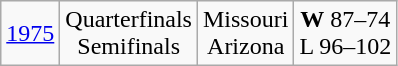<table class="wikitable">
<tr style="text-align:center;">
<td><a href='#'>1975</a></td>
<td>Quarterfinals<br>Semifinals</td>
<td>Missouri<br>Arizona</td>
<td><strong>W</strong> 87–74<br>L 96–102</td>
</tr>
</table>
